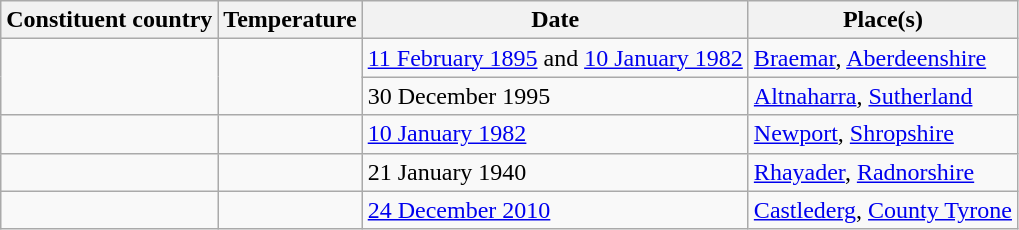<table class="wikitable sortable">
<tr>
<th>Constituent country</th>
<th>Temperature</th>
<th>Date</th>
<th>Place(s)</th>
</tr>
<tr>
<td rowspan="2"></td>
<td rowspan="2"></td>
<td><a href='#'>11 February 1895</a> and <a href='#'>10 January 1982</a></td>
<td><a href='#'>Braemar</a>, <a href='#'>Aberdeenshire</a></td>
</tr>
<tr>
<td>30 December 1995</td>
<td><a href='#'>Altnaharra</a>, <a href='#'>Sutherland</a></td>
</tr>
<tr>
<td></td>
<td></td>
<td><a href='#'>10 January 1982</a></td>
<td><a href='#'>Newport</a>, <a href='#'>Shropshire</a></td>
</tr>
<tr>
<td></td>
<td></td>
<td>21 January 1940</td>
<td><a href='#'>Rhayader</a>, <a href='#'>Radnorshire</a></td>
</tr>
<tr>
<td></td>
<td></td>
<td><a href='#'>24 December 2010</a></td>
<td><a href='#'>Castlederg</a>, <a href='#'>County Tyrone</a></td>
</tr>
</table>
